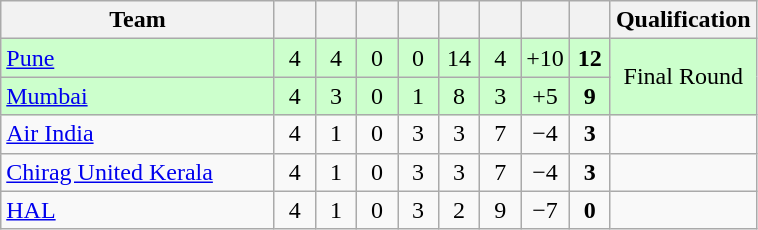<table class="wikitable" style="text-align:center">
<tr>
<th width="175">Team</th>
<th width="20"></th>
<th width="20"></th>
<th width="20"></th>
<th width="20"></th>
<th width="20"></th>
<th width="20"></th>
<th width="20"></th>
<th width="20"></th>
<th width="20">Qualification</th>
</tr>
<tr bgcolor="#ccffcc">
<td align=left><a href='#'>Pune</a></td>
<td>4</td>
<td>4</td>
<td>0</td>
<td>0</td>
<td>14</td>
<td>4</td>
<td>+10</td>
<td><strong>12</strong></td>
<td rowspan=2>Final Round</td>
</tr>
<tr bgcolor="#ccffcc">
<td align=left><a href='#'>Mumbai</a></td>
<td>4</td>
<td>3</td>
<td>0</td>
<td>1</td>
<td>8</td>
<td>3</td>
<td>+5</td>
<td><strong>9</strong></td>
</tr>
<tr>
<td align=left><a href='#'>Air India</a></td>
<td>4</td>
<td>1</td>
<td>0</td>
<td>3</td>
<td>3</td>
<td>7</td>
<td>−4</td>
<td><strong>3</strong></td>
<td></td>
</tr>
<tr>
<td align=left><a href='#'>Chirag United Kerala</a></td>
<td>4</td>
<td>1</td>
<td>0</td>
<td>3</td>
<td>3</td>
<td>7</td>
<td>−4</td>
<td><strong>3</strong></td>
<td></td>
</tr>
<tr>
<td align=left><a href='#'>HAL</a></td>
<td>4</td>
<td>1</td>
<td>0</td>
<td>3</td>
<td>2</td>
<td>9</td>
<td>−7</td>
<td><strong>0</strong></td>
<td></td>
</tr>
</table>
